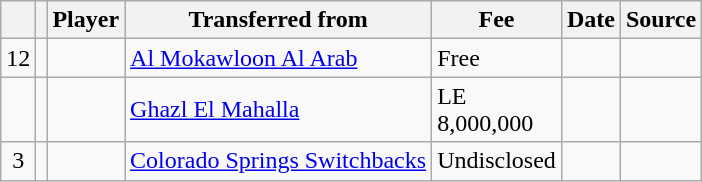<table class="wikitable plainrowheaders sortable">
<tr>
<th></th>
<th></th>
<th scope=col>Player</th>
<th>Transferred from</th>
<th !scope=col; style="width: 65px;">Fee</th>
<th scope=col>Date</th>
<th scope=col>Source</th>
</tr>
<tr>
<td align=center>12</td>
<td align=center></td>
<td></td>
<td> <a href='#'>Al Mokawloon Al Arab</a></td>
<td>Free</td>
<td></td>
<td></td>
</tr>
<tr>
<td align=center></td>
<td align=center></td>
<td></td>
<td> <a href='#'>Ghazl El Mahalla</a></td>
<td>LE 8,000,000</td>
<td></td>
<td></td>
</tr>
<tr>
<td align=center>3</td>
<td align=center></td>
<td></td>
<td> <a href='#'>Colorado Springs Switchbacks</a></td>
<td>Undisclosed</td>
<td></td>
<td></td>
</tr>
</table>
